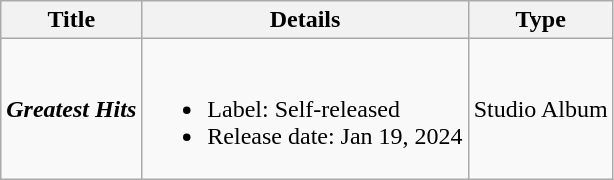<table class="wikitable">
<tr>
<th>Title</th>
<th>Details</th>
<th>Type</th>
</tr>
<tr>
<td><strong><em>Greatest Hits</em></strong></td>
<td><br><ul><li>Label: Self-released</li><li>Release date: Jan 19, 2024</li></ul></td>
<td>Studio Album</td>
</tr>
</table>
